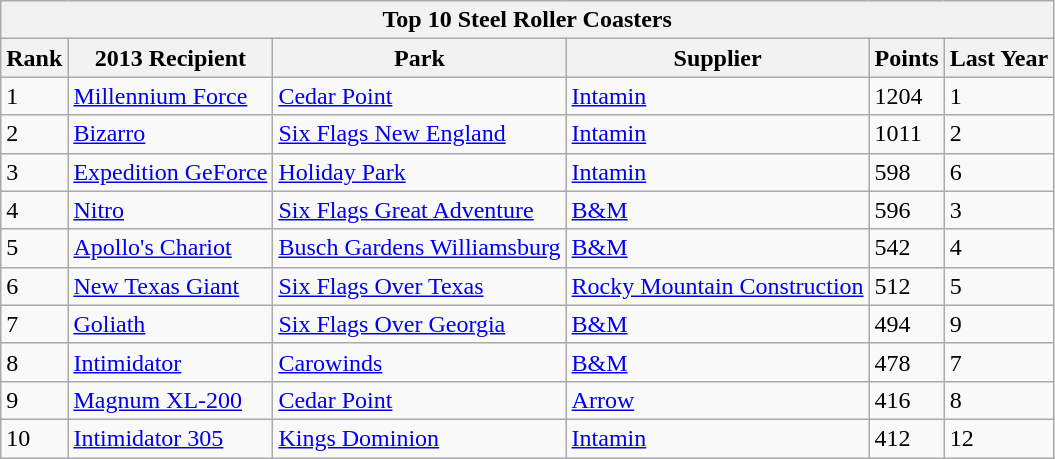<table class="wikitable sortable">
<tr>
<th colspan="500">Top 10 Steel Roller Coasters</th>
</tr>
<tr>
<th>Rank</th>
<th class="unsortable">2013 Recipient</th>
<th class="unsortable">Park</th>
<th class="unsortable">Supplier</th>
<th class="unsortable">Points</th>
<th>Last Year</th>
</tr>
<tr>
<td>1</td>
<td><a href='#'>Millennium Force</a></td>
<td><a href='#'>Cedar Point</a></td>
<td><a href='#'>Intamin</a></td>
<td>1204</td>
<td>1</td>
</tr>
<tr>
<td>2</td>
<td><a href='#'>Bizarro</a></td>
<td><a href='#'>Six Flags New England</a></td>
<td><a href='#'>Intamin</a></td>
<td>1011</td>
<td>2</td>
</tr>
<tr>
<td>3</td>
<td><a href='#'>Expedition GeForce</a></td>
<td><a href='#'>Holiday Park</a></td>
<td><a href='#'>Intamin</a></td>
<td>598</td>
<td>6</td>
</tr>
<tr>
<td>4</td>
<td><a href='#'>Nitro</a></td>
<td><a href='#'>Six Flags Great Adventure</a></td>
<td><a href='#'>B&M</a></td>
<td>596</td>
<td>3</td>
</tr>
<tr>
<td>5</td>
<td><a href='#'>Apollo's Chariot</a></td>
<td><a href='#'>Busch Gardens Williamsburg</a></td>
<td><a href='#'>B&M</a></td>
<td>542</td>
<td>4</td>
</tr>
<tr>
<td>6</td>
<td><a href='#'>New Texas Giant</a></td>
<td><a href='#'>Six Flags Over Texas</a></td>
<td><a href='#'>Rocky Mountain Construction</a></td>
<td>512</td>
<td>5</td>
</tr>
<tr>
<td>7</td>
<td><a href='#'>Goliath</a></td>
<td><a href='#'>Six Flags Over Georgia</a></td>
<td><a href='#'>B&M</a></td>
<td>494</td>
<td>9</td>
</tr>
<tr>
<td>8</td>
<td><a href='#'>Intimidator</a></td>
<td><a href='#'>Carowinds</a></td>
<td><a href='#'>B&M</a></td>
<td>478</td>
<td>7</td>
</tr>
<tr>
<td>9</td>
<td><a href='#'>Magnum XL-200</a></td>
<td><a href='#'>Cedar Point</a></td>
<td><a href='#'>Arrow</a></td>
<td>416</td>
<td>8</td>
</tr>
<tr>
<td>10</td>
<td><a href='#'>Intimidator 305</a></td>
<td><a href='#'>Kings Dominion</a></td>
<td><a href='#'>Intamin</a></td>
<td>412</td>
<td>12</td>
</tr>
</table>
